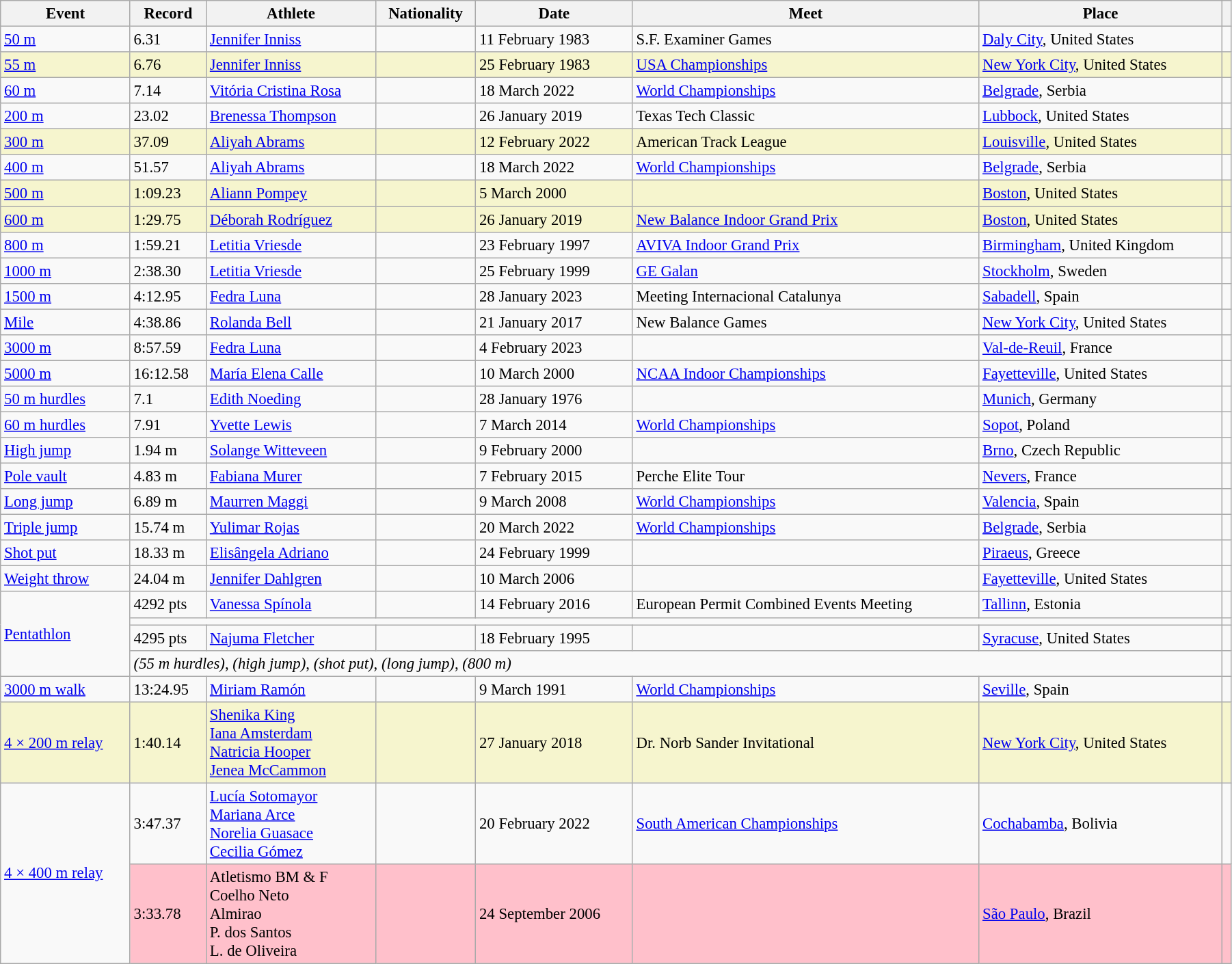<table class="wikitable" style="font-size:95%; width: 95%;">
<tr>
<th>Event</th>
<th>Record</th>
<th>Athlete</th>
<th>Nationality</th>
<th>Date</th>
<th>Meet</th>
<th>Place</th>
<th></th>
</tr>
<tr>
<td><a href='#'>50 m</a></td>
<td>6.31</td>
<td><a href='#'>Jennifer Inniss</a></td>
<td></td>
<td>11 February 1983</td>
<td>S.F. Examiner Games</td>
<td><a href='#'>Daly City</a>, United States</td>
<td></td>
</tr>
<tr style="background:#f6F5CE;">
<td><a href='#'>55 m</a></td>
<td>6.76</td>
<td><a href='#'>Jennifer Inniss</a></td>
<td></td>
<td>25 February 1983</td>
<td><a href='#'>USA Championships</a></td>
<td><a href='#'>New York City</a>, United States</td>
<td></td>
</tr>
<tr>
<td><a href='#'>60 m</a></td>
<td>7.14</td>
<td><a href='#'>Vitória Cristina Rosa</a></td>
<td></td>
<td>18 March 2022</td>
<td><a href='#'>World Championships</a></td>
<td><a href='#'>Belgrade</a>, Serbia</td>
<td></td>
</tr>
<tr>
<td><a href='#'>200 m</a></td>
<td>23.02</td>
<td><a href='#'>Brenessa Thompson</a></td>
<td></td>
<td>26 January 2019</td>
<td>Texas Tech Classic</td>
<td><a href='#'>Lubbock</a>, United States</td>
<td></td>
</tr>
<tr style="background:#f6F5CE;">
<td><a href='#'>300 m</a></td>
<td>37.09</td>
<td><a href='#'>Aliyah Abrams</a></td>
<td></td>
<td>12 February 2022</td>
<td>American Track League</td>
<td><a href='#'>Louisville</a>, United States</td>
<td></td>
</tr>
<tr>
<td><a href='#'>400 m</a></td>
<td>51.57</td>
<td><a href='#'>Aliyah Abrams</a></td>
<td></td>
<td>18 March 2022</td>
<td><a href='#'>World Championships</a></td>
<td><a href='#'>Belgrade</a>, Serbia</td>
<td></td>
</tr>
<tr style="background:#f6F5CE;">
<td><a href='#'>500 m</a></td>
<td>1:09.23</td>
<td><a href='#'>Aliann Pompey</a></td>
<td></td>
<td>5 March 2000</td>
<td></td>
<td><a href='#'>Boston</a>, United States</td>
<td></td>
</tr>
<tr style="background:#f6F5CE;">
<td><a href='#'>600 m</a></td>
<td>1:29.75</td>
<td><a href='#'>Déborah Rodríguez</a></td>
<td></td>
<td>26 January 2019</td>
<td><a href='#'>New Balance Indoor Grand Prix</a></td>
<td><a href='#'>Boston</a>, United States</td>
<td></td>
</tr>
<tr>
<td><a href='#'>800 m</a></td>
<td>1:59.21</td>
<td><a href='#'>Letitia Vriesde</a></td>
<td></td>
<td>23 February 1997</td>
<td><a href='#'>AVIVA Indoor Grand Prix</a></td>
<td><a href='#'>Birmingham</a>, United Kingdom</td>
<td></td>
</tr>
<tr>
<td><a href='#'>1000 m</a></td>
<td>2:38.30</td>
<td><a href='#'>Letitia Vriesde</a></td>
<td></td>
<td>25 February 1999</td>
<td><a href='#'>GE Galan</a></td>
<td><a href='#'>Stockholm</a>, Sweden</td>
<td></td>
</tr>
<tr>
<td><a href='#'>1500 m</a></td>
<td>4:12.95</td>
<td><a href='#'>Fedra Luna</a></td>
<td></td>
<td>28 January 2023</td>
<td>Meeting Internacional Catalunya</td>
<td><a href='#'>Sabadell</a>, Spain</td>
<td></td>
</tr>
<tr>
<td><a href='#'>Mile</a></td>
<td>4:38.86</td>
<td><a href='#'>Rolanda Bell</a></td>
<td></td>
<td>21 January 2017</td>
<td>New Balance Games</td>
<td><a href='#'>New York City</a>, United States</td>
<td></td>
</tr>
<tr>
<td><a href='#'>3000 m</a></td>
<td>8:57.59</td>
<td><a href='#'>Fedra Luna</a></td>
<td></td>
<td>4 February 2023</td>
<td></td>
<td><a href='#'>Val-de-Reuil</a>, France</td>
<td></td>
</tr>
<tr>
<td><a href='#'>5000 m</a></td>
<td>16:12.58</td>
<td><a href='#'>María Elena Calle</a></td>
<td></td>
<td>10 March 2000</td>
<td><a href='#'>NCAA Indoor Championships</a></td>
<td><a href='#'>Fayetteville</a>, United States</td>
<td></td>
</tr>
<tr>
<td><a href='#'>50 m hurdles</a></td>
<td>7.1 </td>
<td><a href='#'>Edith Noeding</a></td>
<td></td>
<td>28 January 1976</td>
<td></td>
<td><a href='#'>Munich</a>, Germany</td>
<td></td>
</tr>
<tr>
<td><a href='#'>60 m hurdles</a></td>
<td>7.91</td>
<td><a href='#'>Yvette Lewis</a></td>
<td></td>
<td>7 March 2014</td>
<td><a href='#'>World Championships</a></td>
<td><a href='#'>Sopot</a>, Poland</td>
<td></td>
</tr>
<tr>
<td><a href='#'>High jump</a></td>
<td>1.94 m</td>
<td><a href='#'>Solange Witteveen</a></td>
<td></td>
<td>9 February 2000</td>
<td></td>
<td><a href='#'>Brno</a>, Czech Republic</td>
<td></td>
</tr>
<tr>
<td><a href='#'>Pole vault</a></td>
<td>4.83 m</td>
<td><a href='#'>Fabiana Murer</a></td>
<td></td>
<td>7 February 2015</td>
<td>Perche Elite Tour</td>
<td><a href='#'>Nevers</a>, France</td>
<td></td>
</tr>
<tr>
<td><a href='#'>Long jump</a></td>
<td>6.89 m</td>
<td><a href='#'>Maurren Maggi</a></td>
<td></td>
<td>9 March 2008</td>
<td><a href='#'>World Championships</a></td>
<td><a href='#'>Valencia</a>, Spain</td>
<td></td>
</tr>
<tr>
<td><a href='#'>Triple jump</a></td>
<td>15.74 m</td>
<td><a href='#'>Yulimar Rojas</a></td>
<td></td>
<td>20 March 2022</td>
<td><a href='#'>World Championships</a></td>
<td><a href='#'>Belgrade</a>, Serbia</td>
<td></td>
</tr>
<tr>
<td><a href='#'>Shot put</a></td>
<td>18.33 m</td>
<td><a href='#'>Elisângela Adriano</a></td>
<td></td>
<td>24 February 1999</td>
<td></td>
<td><a href='#'>Piraeus</a>, Greece</td>
<td></td>
</tr>
<tr>
<td><a href='#'>Weight throw</a></td>
<td>24.04 m</td>
<td><a href='#'>Jennifer Dahlgren</a></td>
<td></td>
<td>10 March 2006</td>
<td></td>
<td><a href='#'>Fayetteville</a>, United States</td>
<td></td>
</tr>
<tr>
<td rowspan=4><a href='#'>Pentathlon</a></td>
<td>4292 pts</td>
<td><a href='#'>Vanessa Spínola</a></td>
<td></td>
<td>14 February 2016</td>
<td>European Permit Combined Events Meeting</td>
<td><a href='#'>Tallinn</a>, Estonia</td>
<td></td>
</tr>
<tr>
<td colspan=6></td>
<td></td>
</tr>
<tr>
<td>4295 pts </td>
<td><a href='#'>Najuma Fletcher</a></td>
<td></td>
<td>18 February 1995</td>
<td></td>
<td><a href='#'>Syracuse</a>, United States</td>
<td></td>
</tr>
<tr>
<td colspan=6><em>(55 m hurdles)</em>, <em>(high jump)</em>, <em>(shot put)</em>, <em>(long jump)</em>, <em>(800 m)</em></td>
<td></td>
</tr>
<tr>
<td><a href='#'>3000 m walk</a></td>
<td>13:24.95</td>
<td><a href='#'>Miriam Ramón</a></td>
<td></td>
<td>9 March 1991</td>
<td><a href='#'>World Championships</a></td>
<td><a href='#'>Seville</a>, Spain</td>
<td></td>
</tr>
<tr style="background:#f6F5CE;">
<td><a href='#'>4 × 200 m relay</a></td>
<td>1:40.14</td>
<td><a href='#'>Shenika King</a><br><a href='#'>Iana Amsterdam</a><br><a href='#'>Natricia Hooper</a><br><a href='#'>Jenea McCammon</a></td>
<td></td>
<td>27 January 2018</td>
<td>Dr. Norb Sander Invitational</td>
<td><a href='#'>New York City</a>, United States</td>
<td></td>
</tr>
<tr>
<td rowspan=2><a href='#'>4 × 400 m relay</a></td>
<td>3:47.37 </td>
<td><a href='#'>Lucía Sotomayor</a><br><a href='#'>Mariana Arce</a><br><a href='#'>Norelia Guasace</a><br><a href='#'>Cecilia Gómez</a></td>
<td></td>
<td>20 February 2022</td>
<td><a href='#'>South American Championships</a></td>
<td><a href='#'>Cochabamba</a>, Bolivia</td>
<td></td>
</tr>
<tr style="background:pink">
<td>3:33.78</td>
<td>Atletismo BM & F<br>Coelho Neto<br>Almirao<br>P. dos Santos<br>L. de Oliveira</td>
<td></td>
<td>24 September 2006</td>
<td></td>
<td><a href='#'>São Paulo</a>, Brazil</td>
<td></td>
</tr>
</table>
